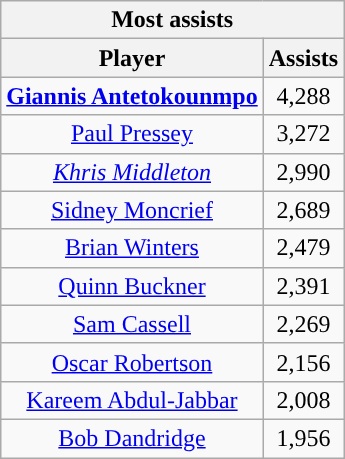<table class="wikitable sortable" style="text-align:center">
<tr>
<th colspan="5">Most assists</th>
</tr>
<tr>
<th>Player</th>
<th>Assists</th>
</tr>
<tr>
<td><strong><a href='#'>Giannis Antetokounmpo</a></strong></td>
<td>4,288</td>
</tr>
<tr>
<td><a href='#'>Paul Pressey</a></td>
<td>3,272</td>
</tr>
<tr>
<td><em><a href='#'>Khris Middleton</a></em></td>
<td>2,990</td>
</tr>
<tr>
<td><a href='#'>Sidney Moncrief</a></td>
<td>2,689</td>
</tr>
<tr>
<td><a href='#'>Brian Winters</a></td>
<td>2,479</td>
</tr>
<tr>
<td><a href='#'>Quinn Buckner</a></td>
<td>2,391</td>
</tr>
<tr>
<td><a href='#'>Sam Cassell</a></td>
<td>2,269</td>
</tr>
<tr>
<td><a href='#'>Oscar Robertson</a></td>
<td>2,156</td>
</tr>
<tr>
<td><a href='#'>Kareem Abdul-Jabbar</a></td>
<td>2,008</td>
</tr>
<tr>
<td><a href='#'>Bob Dandridge</a></td>
<td>1,956</td>
</tr>
</table>
